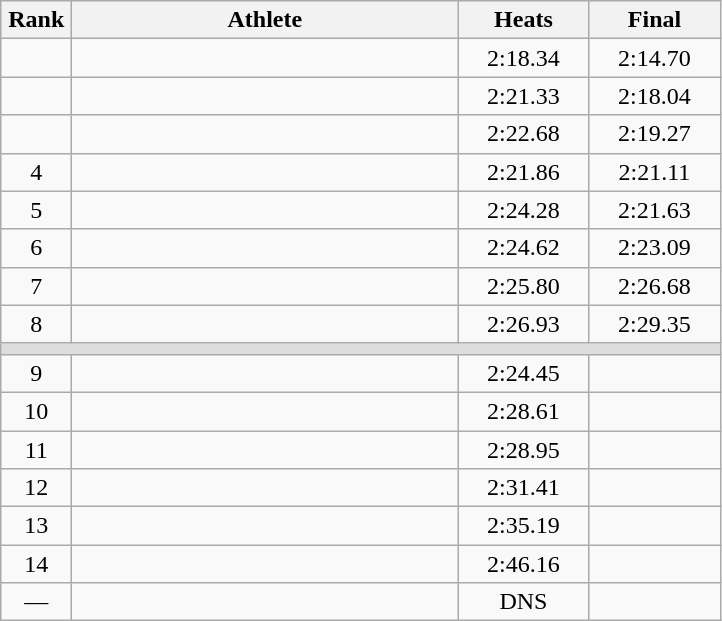<table class=wikitable style="text-align:center">
<tr>
<th width=40>Rank</th>
<th width=250>Athlete</th>
<th width=80>Heats</th>
<th width=80>Final</th>
</tr>
<tr>
<td></td>
<td align=left></td>
<td>2:18.34</td>
<td>2:14.70</td>
</tr>
<tr>
<td></td>
<td align=left></td>
<td>2:21.33</td>
<td>2:18.04</td>
</tr>
<tr>
<td></td>
<td align=left></td>
<td>2:22.68</td>
<td>2:19.27</td>
</tr>
<tr>
<td>4</td>
<td align=left></td>
<td>2:21.86</td>
<td>2:21.11</td>
</tr>
<tr>
<td>5</td>
<td align=left></td>
<td>2:24.28</td>
<td>2:21.63</td>
</tr>
<tr>
<td>6</td>
<td align=left></td>
<td>2:24.62</td>
<td>2:23.09</td>
</tr>
<tr>
<td>7</td>
<td align=left></td>
<td>2:25.80</td>
<td>2:26.68</td>
</tr>
<tr>
<td>8</td>
<td align=left></td>
<td>2:26.93 </td>
<td>2:29.35</td>
</tr>
<tr bgcolor=#DDDDDD>
<td colspan=4></td>
</tr>
<tr>
<td>9</td>
<td align=left></td>
<td>2:24.45 </td>
<td></td>
</tr>
<tr>
<td>10</td>
<td align=left></td>
<td>2:28.61</td>
<td></td>
</tr>
<tr>
<td>11</td>
<td align=left></td>
<td>2:28.95</td>
<td></td>
</tr>
<tr>
<td>12</td>
<td align=left></td>
<td>2:31.41</td>
<td></td>
</tr>
<tr>
<td>13</td>
<td align=left></td>
<td>2:35.19</td>
<td></td>
</tr>
<tr>
<td>14</td>
<td align=left></td>
<td>2:46.16</td>
<td></td>
</tr>
<tr>
<td>—</td>
<td align=left></td>
<td>DNS</td>
<td></td>
</tr>
</table>
